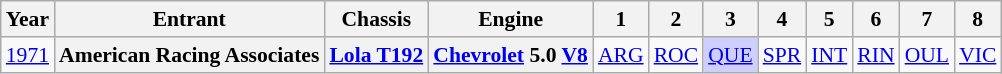<table class="wikitable" style="text-align:center; font-size:90%">
<tr>
<th>Year</th>
<th>Entrant</th>
<th>Chassis</th>
<th>Engine</th>
<th>1</th>
<th>2</th>
<th>3</th>
<th>4</th>
<th>5</th>
<th>6</th>
<th>7</th>
<th>8</th>
</tr>
<tr>
<td><a href='#'>1971</a></td>
<th>American Racing Associates</th>
<th><a href='#'>Lola T192</a></th>
<th><a href='#'>Chevrolet</a> 5.0 <a href='#'>V8</a></th>
<td><a href='#'>ARG</a></td>
<td><a href='#'>ROC</a></td>
<td style="background:#CFCFFF;"><a href='#'>QUE</a><br></td>
<td><a href='#'>SPR</a></td>
<td><a href='#'>INT</a></td>
<td><a href='#'>RIN</a></td>
<td><a href='#'>OUL</a></td>
<td><a href='#'>VIC</a></td>
</tr>
</table>
